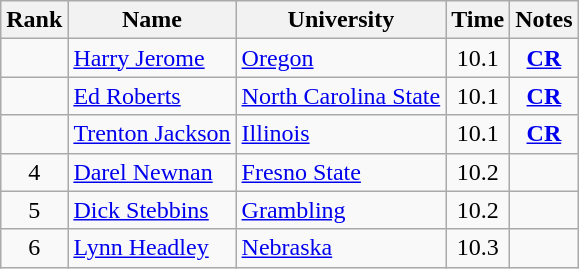<table class="wikitable sortable" style="text-align:center">
<tr>
<th>Rank</th>
<th>Name</th>
<th>University</th>
<th>Time</th>
<th>Notes</th>
</tr>
<tr>
<td></td>
<td align=left><a href='#'>Harry Jerome</a> </td>
<td align=left><a href='#'>Oregon</a></td>
<td>10.1</td>
<td><strong><a href='#'>CR</a></strong></td>
</tr>
<tr>
<td></td>
<td align=left><a href='#'>Ed Roberts</a></td>
<td align="left"><a href='#'>North Carolina State</a></td>
<td>10.1</td>
<td><strong><a href='#'>CR</a></strong></td>
</tr>
<tr>
<td></td>
<td align=left><a href='#'>Trenton Jackson</a></td>
<td align=left><a href='#'>Illinois</a></td>
<td>10.1</td>
<td><strong><a href='#'>CR</a></strong></td>
</tr>
<tr>
<td>4</td>
<td align=left><a href='#'>Darel Newnan</a></td>
<td align="left"><a href='#'>Fresno State</a></td>
<td>10.2</td>
<td></td>
</tr>
<tr>
<td>5</td>
<td align=left><a href='#'>Dick Stebbins</a></td>
<td align=left><a href='#'>Grambling</a></td>
<td>10.2</td>
<td></td>
</tr>
<tr>
<td>6</td>
<td align=left><a href='#'>Lynn Headley</a> </td>
<td align=left><a href='#'>Nebraska</a></td>
<td>10.3</td>
<td></td>
</tr>
</table>
